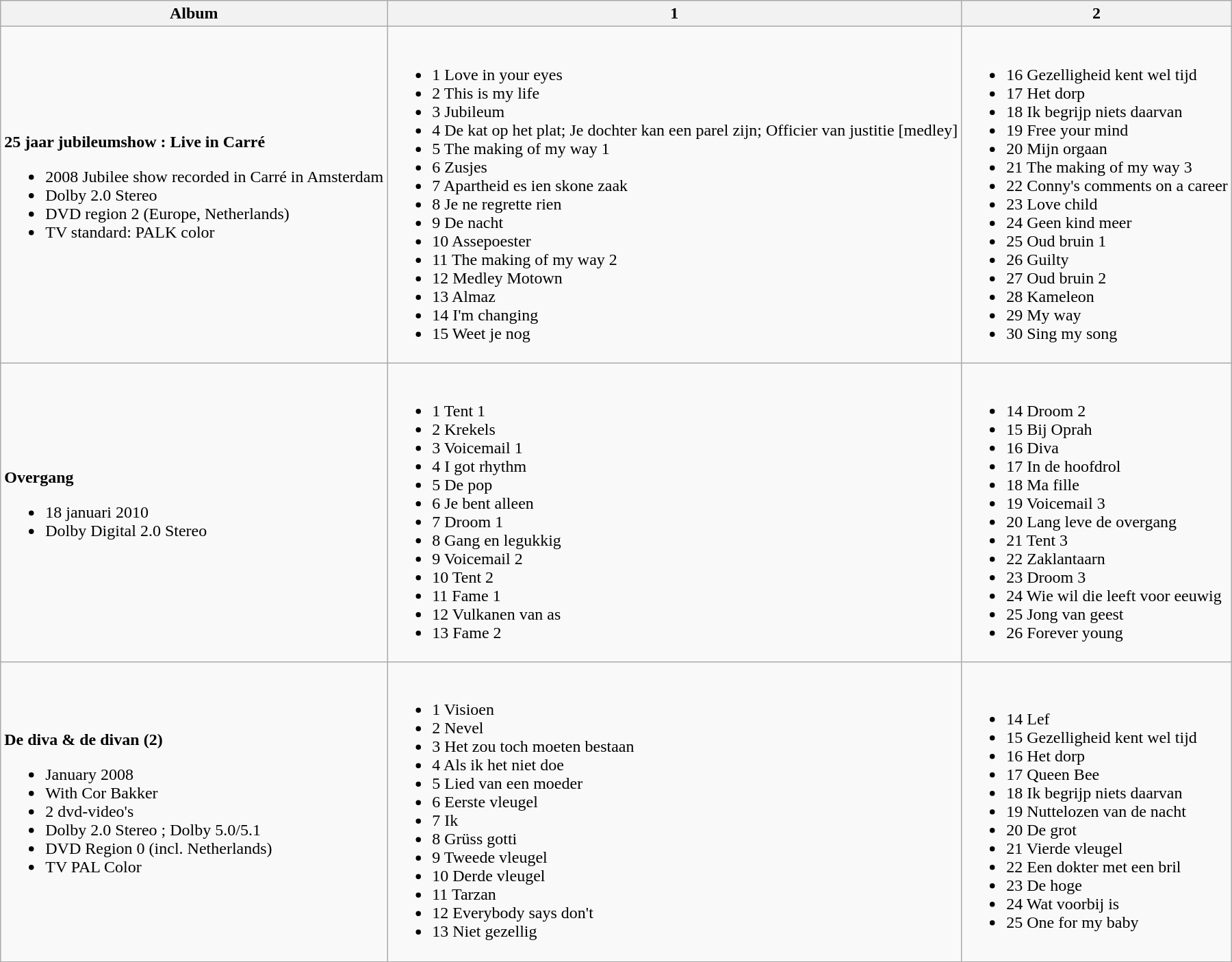<table class="wikitable">
<tr>
<th scope="col">Album</th>
<th scope="col">1</th>
<th scope="col">2</th>
</tr>
<tr>
<td><strong>25 jaar jubileumshow : Live in Carré</strong><br><ul><li>2008 Jubilee show recorded in Carré in Amsterdam</li><li>Dolby 2.0 Stereo</li><li>DVD region 2 (Europe, Netherlands)</li><li>TV standard: PALK color</li></ul></td>
<td><br><ul><li>1 Love in your eyes</li><li>2 This is my life</li><li>3 Jubileum</li><li>4 De kat op het plat; Je dochter kan een parel zijn; Officier van justitie [medley]</li><li>5 The making of my way 1</li><li>6 Zusjes</li><li>7 Apartheid es ien skone zaak</li><li>8 Je ne regrette rien</li><li>9 De nacht</li><li>10 Assepoester</li><li>11 The making of my way 2</li><li>12 Medley Motown</li><li>13 Almaz</li><li>14 I'm changing</li><li>15 Weet je nog</li></ul></td>
<td><br><ul><li>16 Gezelligheid kent wel tijd</li><li>17 Het dorp</li><li>18 Ik begrijp niets daarvan</li><li>19 Free your mind</li><li>20 Mijn orgaan</li><li>21 The making of my way 3</li><li>22 Conny's comments on a career</li><li>23 Love child</li><li>24 Geen kind meer</li><li>25 Oud bruin 1</li><li>26 Guilty</li><li>27 Oud bruin 2</li><li>28 Kameleon</li><li>29 My way</li><li>30 Sing my song</li></ul></td>
</tr>
<tr>
<td><strong> Overgang</strong><br><ul><li>18 januari 2010</li><li>Dolby Digital 2.0 Stereo</li></ul></td>
<td><br><ul><li>1 Tent 1</li><li>2  Krekels</li><li>3 Voicemail 1</li><li>4 I got rhythm</li><li>5 De pop</li><li>6 Je bent alleen</li><li>7 Droom 1</li><li>8 Gang en legukkig</li><li>9 Voicemail 2</li><li>10 Tent 2</li><li>11 Fame 1</li><li>12 Vulkanen van as</li><li>13 Fame 2</li></ul></td>
<td><br><ul><li>14 Droom 2</li><li>15 Bij Oprah</li><li>16 Diva</li><li>17 In de hoofdrol</li><li>18 Ma fille</li><li>19 Voicemail 3</li><li>20 Lang leve de overgang</li><li>21 Tent 3</li><li>22 Zaklantaarn</li><li>23 Droom 3</li><li>24 Wie wil die leeft voor eeuwig</li><li>25 Jong van geest</li><li>26 Forever young</li></ul></td>
</tr>
<tr>
<td><strong>De diva & de divan (2)</strong><br><ul><li>January 2008</li><li>With Cor Bakker</li><li>2 dvd-video's</li><li>Dolby 2.0 Stereo ; Dolby 5.0/5.1</li><li>DVD Region 0 (incl. Netherlands)</li><li>TV PAL Color</li></ul></td>
<td><br><ul><li>1 Visioen</li><li>2 Nevel</li><li>3 Het zou toch moeten bestaan</li><li>4 Als ik het niet doe</li><li>5 Lied van een moeder</li><li>6 Eerste vleugel</li><li>7 Ik</li><li>8 Grüss gotti</li><li>9 Tweede vleugel</li><li>10 Derde vleugel</li><li>11 Tarzan</li><li>12 Everybody says don't</li><li>13 Niet gezellig</li></ul></td>
<td><br><ul><li>14 Lef</li><li>15 Gezelligheid kent wel tijd</li><li>16 Het dorp</li><li>17 Queen Bee</li><li>18 Ik begrijp niets daarvan</li><li>19 Nuttelozen van de nacht</li><li>20 De grot</li><li>21 Vierde vleugel</li><li>22 Een dokter met een bril</li><li>23 De hoge</li><li>24 Wat voorbij is</li><li>25 One for my baby</li></ul></td>
</tr>
</table>
